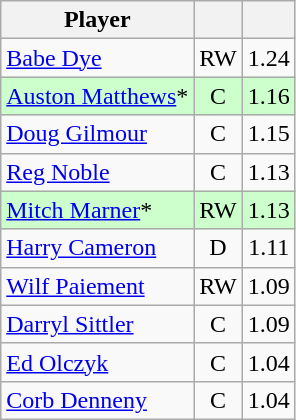<table class="wikitable" style="text-align:center;">
<tr>
<th>Player</th>
<th></th>
<th></th>
</tr>
<tr>
<td style="text-align:left;"><a href='#'>Babe Dye</a></td>
<td>RW</td>
<td>1.24</td>
</tr>
<tr style="background:#CCFFCC">
<td style="text-align:left;"><a href='#'>Auston Matthews</a>*</td>
<td>C</td>
<td>1.16</td>
</tr>
<tr>
<td style="text-align:left;"><a href='#'>Doug Gilmour</a></td>
<td>C</td>
<td>1.15</td>
</tr>
<tr>
<td style="text-align:left;"><a href='#'>Reg Noble</a></td>
<td>C</td>
<td>1.13</td>
</tr>
<tr style="background:#CCFFCC">
<td style="text-align:left;"><a href='#'>Mitch Marner</a>*</td>
<td>RW</td>
<td>1.13</td>
</tr>
<tr>
<td style="text-align:left;"><a href='#'>Harry Cameron</a></td>
<td>D</td>
<td>1.11</td>
</tr>
<tr>
<td style="text-align:left;"><a href='#'>Wilf Paiement</a></td>
<td>RW</td>
<td>1.09</td>
</tr>
<tr>
<td style="text-align:left;"><a href='#'>Darryl Sittler</a></td>
<td>C</td>
<td>1.09</td>
</tr>
<tr>
<td style="text-align:left;"><a href='#'>Ed Olczyk</a></td>
<td>C</td>
<td>1.04</td>
</tr>
<tr>
<td style="text-align:left;"><a href='#'>Corb Denneny</a></td>
<td>C</td>
<td>1.04</td>
</tr>
</table>
